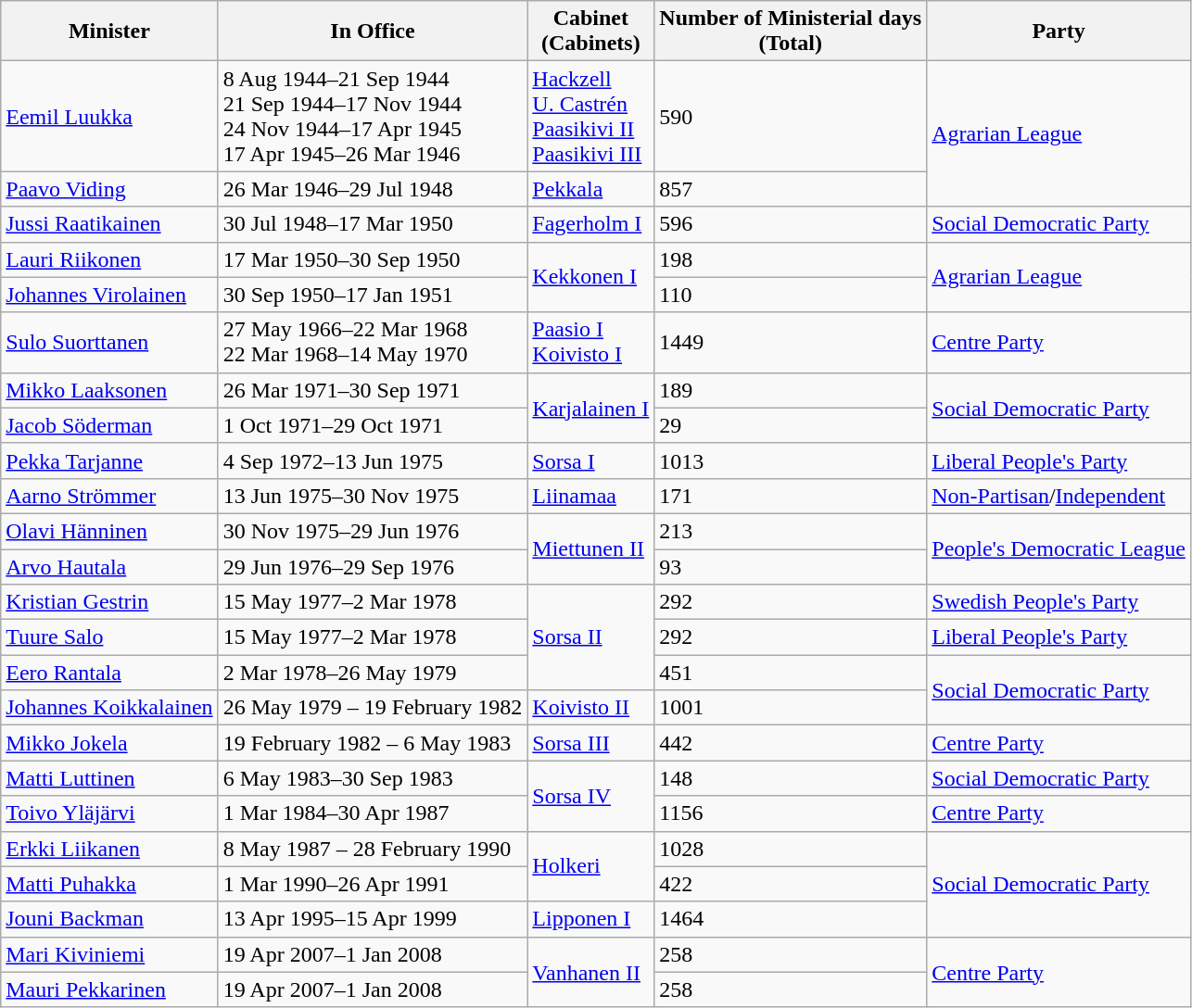<table class="wikitable">
<tr>
<th>Minister</th>
<th>In Office</th>
<th>Cabinet<br>(Cabinets)</th>
<th>Number of Ministerial days <br>(Total)</th>
<th>Party</th>
</tr>
<tr>
<td><a href='#'>Eemil Luukka</a></td>
<td>8 Aug 1944–21 Sep 1944<br>21 Sep 1944–17 Nov 1944<br>24 Nov 1944–17 Apr 1945<br>17 Apr 1945–26  Mar  1946</td>
<td><a href='#'>Hackzell</a><br><a href='#'>U. Castrén</a><br><a href='#'>Paasikivi II</a><br><a href='#'>Paasikivi III</a></td>
<td>590</td>
<td rowspan=2><a href='#'>Agrarian League</a></td>
</tr>
<tr>
<td><a href='#'>Paavo Viding</a></td>
<td>26  Mar  1946–29 Jul 1948</td>
<td><a href='#'>Pekkala</a></td>
<td>857</td>
</tr>
<tr>
<td><a href='#'>Jussi Raatikainen</a></td>
<td>30 Jul 1948–17  Mar  1950</td>
<td><a href='#'>Fagerholm I</a></td>
<td>596</td>
<td><a href='#'>Social Democratic Party</a></td>
</tr>
<tr>
<td><a href='#'>Lauri Riikonen</a></td>
<td>17  Mar  1950–30 Sep 1950</td>
<td rowspan=2><a href='#'>Kekkonen I</a></td>
<td>198</td>
<td rowspan=2><a href='#'>Agrarian League</a></td>
</tr>
<tr>
<td><a href='#'>Johannes Virolainen</a></td>
<td>30 Sep 1950–17 Jan 1951</td>
<td>110</td>
</tr>
<tr>
<td><a href='#'>Sulo Suorttanen</a></td>
<td>27 May 1966–22  Mar  1968<br>22  Mar  1968–14 May 1970</td>
<td><a href='#'>Paasio I</a><br><a href='#'>Koivisto I</a></td>
<td>1449</td>
<td><a href='#'>Centre Party</a></td>
</tr>
<tr>
<td><a href='#'>Mikko Laaksonen</a></td>
<td>26  Mar  1971–30 Sep 1971</td>
<td rowspan=2><a href='#'>Karjalainen I</a></td>
<td>189</td>
<td rowspan=2><a href='#'>Social Democratic Party</a></td>
</tr>
<tr>
<td><a href='#'>Jacob Söderman</a></td>
<td>1 Oct 1971–29 Oct 1971</td>
<td>29</td>
</tr>
<tr>
<td><a href='#'>Pekka Tarjanne</a></td>
<td>4 Sep 1972–13 Jun 1975</td>
<td><a href='#'>Sorsa I</a></td>
<td>1013</td>
<td><a href='#'>Liberal People's Party</a></td>
</tr>
<tr>
<td><a href='#'>Aarno Strömmer</a></td>
<td>13 Jun 1975–30 Nov 1975</td>
<td><a href='#'>Liinamaa</a></td>
<td>171</td>
<td><a href='#'>Non-Partisan</a>/<a href='#'>Independent</a></td>
</tr>
<tr>
<td><a href='#'>Olavi Hänninen</a></td>
<td>30 Nov 1975–29 Jun 1976</td>
<td rowspan=2><a href='#'>Miettunen II</a></td>
<td>213</td>
<td rowspan=2><a href='#'>People's Democratic League</a></td>
</tr>
<tr>
<td><a href='#'>Arvo Hautala</a></td>
<td>29 Jun 1976–29 Sep 1976</td>
<td>93</td>
</tr>
<tr>
<td><a href='#'>Kristian Gestrin</a></td>
<td>15 May 1977–2  Mar  1978</td>
<td rowspan=3><a href='#'>Sorsa II</a></td>
<td>292</td>
<td><a href='#'>Swedish People's Party</a></td>
</tr>
<tr>
<td><a href='#'>Tuure Salo</a></td>
<td>15 May 1977–2  Mar  1978</td>
<td>292</td>
<td><a href='#'>Liberal People's Party</a></td>
</tr>
<tr>
<td><a href='#'>Eero Rantala</a></td>
<td>2  Mar  1978–26 May 1979</td>
<td>451</td>
<td rowspan=2><a href='#'>Social Democratic Party</a></td>
</tr>
<tr>
<td><a href='#'>Johannes Koikkalainen</a></td>
<td>26 May 1979 – 19  February 1982</td>
<td><a href='#'>Koivisto II</a></td>
<td>1001</td>
</tr>
<tr>
<td><a href='#'>Mikko Jokela</a></td>
<td>19  February 1982 – 6 May 1983</td>
<td><a href='#'>Sorsa III</a></td>
<td>442</td>
<td><a href='#'>Centre Party</a></td>
</tr>
<tr>
<td><a href='#'>Matti Luttinen</a></td>
<td>6 May 1983–30 Sep 1983</td>
<td rowspan=2><a href='#'>Sorsa IV</a></td>
<td>148</td>
<td><a href='#'>Social Democratic Party</a></td>
</tr>
<tr>
<td><a href='#'>Toivo Yläjärvi</a></td>
<td>1  Mar  1984–30 Apr 1987</td>
<td>1156</td>
<td><a href='#'>Centre Party</a></td>
</tr>
<tr>
<td><a href='#'>Erkki Liikanen</a></td>
<td>8 May 1987 – 28  February 1990</td>
<td rowspan=2><a href='#'>Holkeri</a></td>
<td>1028</td>
<td rowspan=3><a href='#'>Social Democratic Party</a></td>
</tr>
<tr>
<td><a href='#'>Matti Puhakka</a></td>
<td>1  Mar  1990–26 Apr 1991</td>
<td>422</td>
</tr>
<tr>
<td><a href='#'>Jouni Backman</a></td>
<td>13 Apr 1995–15 Apr 1999</td>
<td><a href='#'>Lipponen I</a></td>
<td>1464</td>
</tr>
<tr>
<td><a href='#'>Mari Kiviniemi</a></td>
<td>19 Apr 2007–1 Jan 2008</td>
<td rowspan=2><a href='#'>Vanhanen II</a></td>
<td>258</td>
<td rowspan=2><a href='#'>Centre Party</a></td>
</tr>
<tr>
<td><a href='#'>Mauri Pekkarinen</a></td>
<td>19 Apr 2007–1 Jan 2008</td>
<td>258</td>
</tr>
</table>
